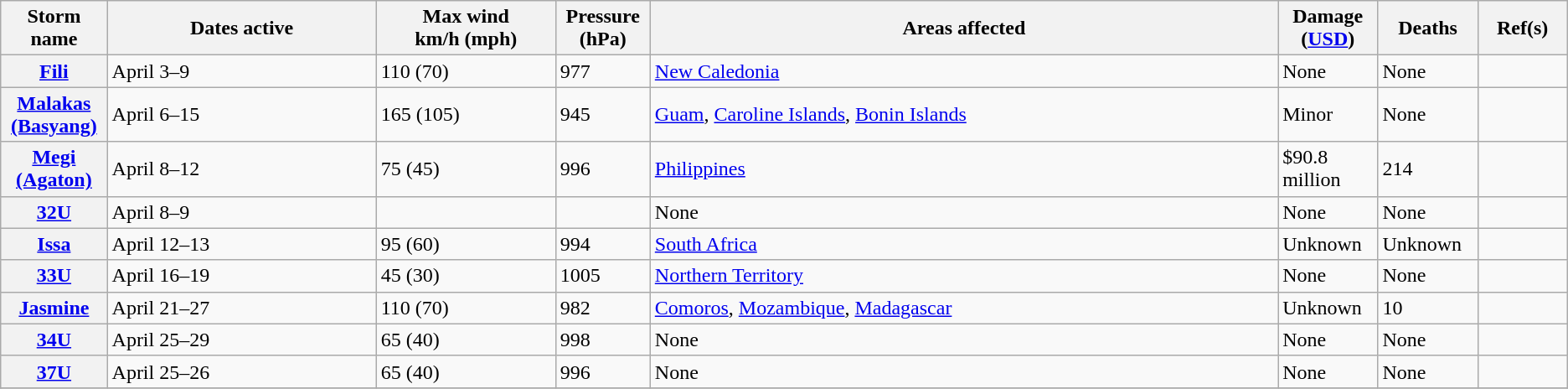<table class="wikitable sortable">
<tr>
<th width="5%">Storm name</th>
<th width="15%">Dates active</th>
<th width="10%">Max wind<br>km/h (mph)</th>
<th width="5%">Pressure<br>(hPa)</th>
<th width="35%">Areas affected</th>
<th width="5%">Damage<br>(<a href='#'>USD</a>)</th>
<th width="5%">Deaths</th>
<th width="5%">Ref(s)</th>
</tr>
<tr>
<th><a href='#'>Fili</a></th>
<td>April 3–9</td>
<td>110 (70)</td>
<td>977</td>
<td><a href='#'>New Caledonia</a></td>
<td>None</td>
<td>None</td>
<td></td>
</tr>
<tr>
<th><a href='#'>Malakas (Basyang)</a></th>
<td>April 6–15</td>
<td>165 (105)</td>
<td>945</td>
<td><a href='#'>Guam</a>, <a href='#'>Caroline Islands</a>, <a href='#'>Bonin Islands</a></td>
<td>Minor</td>
<td>None</td>
<td></td>
</tr>
<tr>
<th><a href='#'>Megi (Agaton)</a></th>
<td>April 8–12</td>
<td>75 (45)</td>
<td>996</td>
<td><a href='#'>Philippines</a></td>
<td>$90.8 million</td>
<td>214</td>
<td></td>
</tr>
<tr>
<th><a href='#'>32U</a></th>
<td>April 8–9</td>
<td></td>
<td></td>
<td>None</td>
<td>None</td>
<td>None</td>
<td></td>
</tr>
<tr>
<th><a href='#'>Issa</a></th>
<td>April 12–13</td>
<td>95 (60)</td>
<td>994</td>
<td><a href='#'>South Africa</a></td>
<td>Unknown</td>
<td>Unknown</td>
<td></td>
</tr>
<tr>
<th><a href='#'>33U</a></th>
<td>April 16–19</td>
<td>45 (30)</td>
<td>1005</td>
<td><a href='#'>Northern Territory</a></td>
<td>None</td>
<td>None</td>
<td></td>
</tr>
<tr>
<th><a href='#'>Jasmine</a></th>
<td>April 21–27</td>
<td>110 (70)</td>
<td>982</td>
<td><a href='#'>Comoros</a>, <a href='#'>Mozambique</a>, <a href='#'>Madagascar</a></td>
<td>Unknown</td>
<td>10</td>
<td></td>
</tr>
<tr>
<th><a href='#'>34U</a></th>
<td>April 25–29</td>
<td>65 (40)</td>
<td>998</td>
<td>None</td>
<td>None</td>
<td>None</td>
<td></td>
</tr>
<tr>
<th><a href='#'>37U</a></th>
<td>April 25–26</td>
<td>65 (40)</td>
<td>996</td>
<td>None</td>
<td>None</td>
<td>None</td>
<td></td>
</tr>
<tr>
</tr>
</table>
